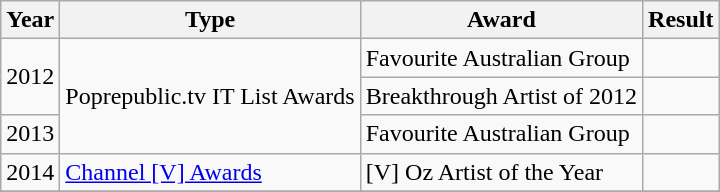<table class="wikitable">
<tr>
<th>Year</th>
<th>Type</th>
<th>Award</th>
<th>Result</th>
</tr>
<tr>
<td rowspan="2">2012</td>
<td rowspan="3">Poprepublic.tv IT List Awards</td>
<td>Favourite Australian Group</td>
<td></td>
</tr>
<tr>
<td>Breakthrough Artist of 2012</td>
<td></td>
</tr>
<tr>
<td>2013</td>
<td>Favourite Australian Group</td>
<td></td>
</tr>
<tr>
<td>2014</td>
<td><a href='#'>Channel [V] Awards</a></td>
<td>[V] Oz Artist of the Year</td>
<td></td>
</tr>
<tr>
</tr>
</table>
